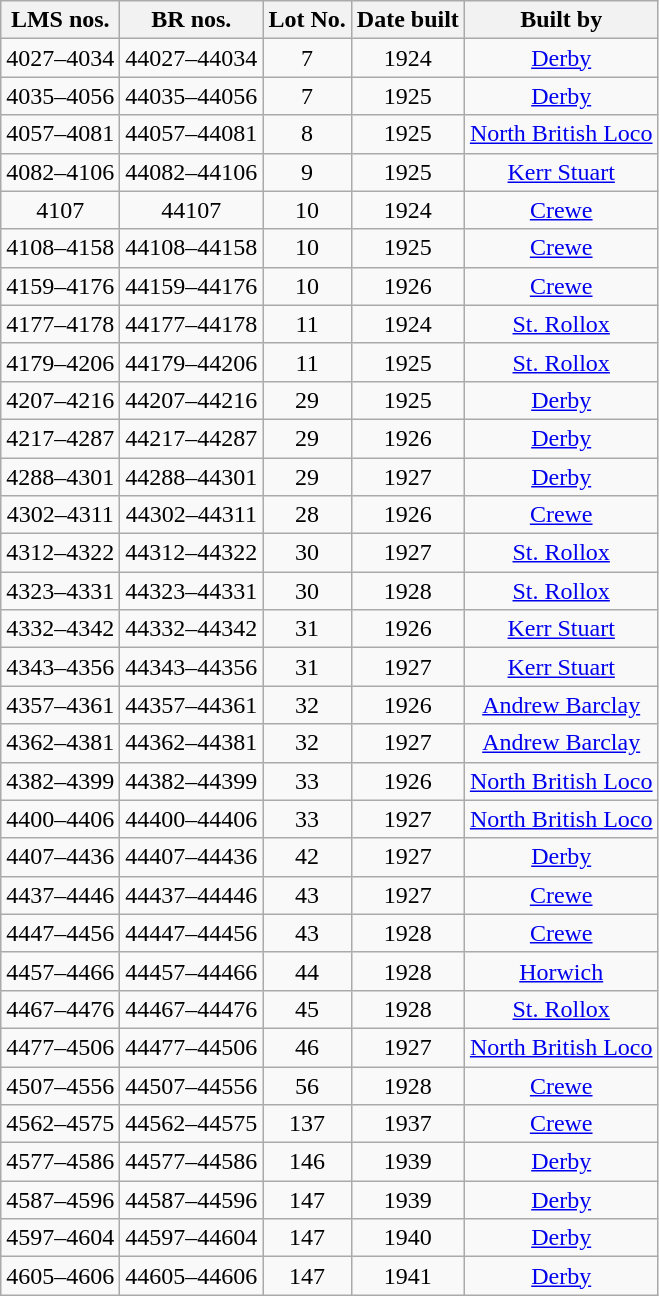<table class="wikitable sortable mw-collapsible" style=text-align:center>
<tr>
<th>LMS nos.</th>
<th>BR nos.</th>
<th>Lot No.</th>
<th>Date built</th>
<th>Built by</th>
</tr>
<tr>
<td>4027–4034</td>
<td>44027–44034</td>
<td>7</td>
<td>1924</td>
<td><a href='#'>Derby</a></td>
</tr>
<tr>
<td>4035–4056</td>
<td>44035–44056</td>
<td>7</td>
<td>1925</td>
<td><a href='#'>Derby</a></td>
</tr>
<tr>
<td>4057–4081</td>
<td>44057–44081</td>
<td>8</td>
<td>1925</td>
<td><a href='#'>North British Loco</a></td>
</tr>
<tr>
<td>4082–4106</td>
<td>44082–44106</td>
<td>9</td>
<td>1925</td>
<td><a href='#'>Kerr Stuart</a></td>
</tr>
<tr>
<td>4107</td>
<td>44107</td>
<td>10</td>
<td>1924</td>
<td><a href='#'>Crewe</a></td>
</tr>
<tr>
<td>4108–4158</td>
<td>44108–44158</td>
<td>10</td>
<td>1925</td>
<td><a href='#'>Crewe</a></td>
</tr>
<tr>
<td>4159–4176</td>
<td>44159–44176</td>
<td>10</td>
<td>1926</td>
<td><a href='#'>Crewe</a></td>
</tr>
<tr>
<td>4177–4178</td>
<td>44177–44178</td>
<td>11</td>
<td>1924</td>
<td><a href='#'>St. Rollox</a></td>
</tr>
<tr>
<td>4179–4206</td>
<td>44179–44206</td>
<td>11</td>
<td>1925</td>
<td><a href='#'>St. Rollox</a></td>
</tr>
<tr>
<td>4207–4216</td>
<td>44207–44216</td>
<td>29</td>
<td>1925</td>
<td><a href='#'>Derby</a></td>
</tr>
<tr>
<td>4217–4287</td>
<td>44217–44287</td>
<td>29</td>
<td>1926</td>
<td><a href='#'>Derby</a></td>
</tr>
<tr>
<td>4288–4301</td>
<td>44288–44301</td>
<td>29</td>
<td>1927</td>
<td><a href='#'>Derby</a></td>
</tr>
<tr>
<td>4302–4311</td>
<td>44302–44311</td>
<td>28</td>
<td>1926</td>
<td><a href='#'>Crewe</a></td>
</tr>
<tr>
<td>4312–4322</td>
<td>44312–44322</td>
<td>30</td>
<td>1927</td>
<td><a href='#'>St. Rollox</a></td>
</tr>
<tr>
<td>4323–4331</td>
<td>44323–44331</td>
<td>30</td>
<td>1928</td>
<td><a href='#'>St. Rollox</a></td>
</tr>
<tr>
<td>4332–4342</td>
<td>44332–44342</td>
<td>31</td>
<td>1926</td>
<td><a href='#'>Kerr Stuart</a></td>
</tr>
<tr>
<td>4343–4356</td>
<td>44343–44356</td>
<td>31</td>
<td>1927</td>
<td><a href='#'>Kerr Stuart</a></td>
</tr>
<tr>
<td>4357–4361</td>
<td>44357–44361</td>
<td>32</td>
<td>1926</td>
<td><a href='#'>Andrew Barclay</a></td>
</tr>
<tr>
<td>4362–4381</td>
<td>44362–44381</td>
<td>32</td>
<td>1927</td>
<td><a href='#'>Andrew Barclay</a></td>
</tr>
<tr>
<td>4382–4399</td>
<td>44382–44399</td>
<td>33</td>
<td>1926</td>
<td><a href='#'>North British Loco</a></td>
</tr>
<tr>
<td>4400–4406</td>
<td>44400–44406</td>
<td>33</td>
<td>1927</td>
<td><a href='#'>North British Loco</a></td>
</tr>
<tr>
<td>4407–4436</td>
<td>44407–44436</td>
<td>42</td>
<td>1927</td>
<td><a href='#'>Derby</a></td>
</tr>
<tr>
<td>4437–4446</td>
<td>44437–44446</td>
<td>43</td>
<td>1927</td>
<td><a href='#'>Crewe</a></td>
</tr>
<tr>
<td>4447–4456</td>
<td>44447–44456</td>
<td>43</td>
<td>1928</td>
<td><a href='#'>Crewe</a></td>
</tr>
<tr>
<td>4457–4466</td>
<td>44457–44466</td>
<td>44</td>
<td>1928</td>
<td><a href='#'>Horwich</a></td>
</tr>
<tr>
<td>4467–4476</td>
<td>44467–44476</td>
<td>45</td>
<td>1928</td>
<td><a href='#'>St. Rollox</a></td>
</tr>
<tr>
<td>4477–4506</td>
<td>44477–44506</td>
<td>46</td>
<td>1927</td>
<td><a href='#'>North British Loco</a></td>
</tr>
<tr>
<td>4507–4556</td>
<td>44507–44556</td>
<td>56</td>
<td>1928</td>
<td><a href='#'>Crewe</a></td>
</tr>
<tr>
<td>4562–4575</td>
<td>44562–44575</td>
<td>137</td>
<td>1937</td>
<td><a href='#'>Crewe</a></td>
</tr>
<tr>
<td>4577–4586</td>
<td>44577–44586</td>
<td>146</td>
<td>1939</td>
<td><a href='#'>Derby</a></td>
</tr>
<tr>
<td>4587–4596</td>
<td>44587–44596</td>
<td>147</td>
<td>1939</td>
<td><a href='#'>Derby</a></td>
</tr>
<tr>
<td>4597–4604</td>
<td>44597–44604</td>
<td>147</td>
<td>1940</td>
<td><a href='#'>Derby</a></td>
</tr>
<tr>
<td>4605–4606</td>
<td>44605–44606</td>
<td>147</td>
<td>1941</td>
<td><a href='#'>Derby</a></td>
</tr>
</table>
